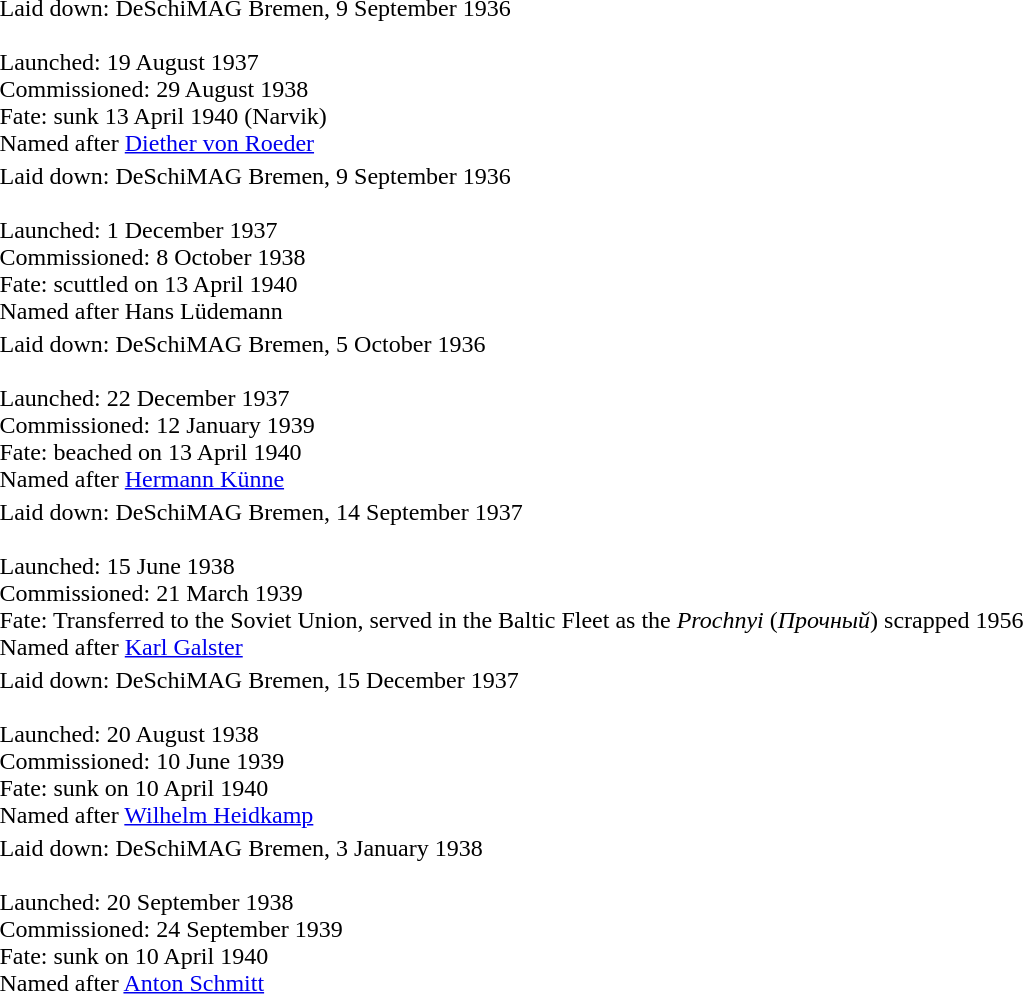<table>
<tr>
<td valign="top"></td>
<td>Laid down: DeSchiMAG Bremen, 9 September 1936<br><br>Launched: 19 August 1937<br>
Commissioned: 29 August 1938<br>
Fate: sunk 13 April 1940 (Narvik)<br>
Named after <a href='#'>Diether von Roeder</a></td>
</tr>
<tr>
<td valign="top"></td>
<td>Laid down: DeSchiMAG Bremen, 9 September 1936<br><br>Launched: 1 December 1937<br>
Commissioned: 8 October 1938<br>
Fate: scuttled on 13 April 1940<br>
Named after Hans Lüdemann</td>
</tr>
<tr>
<td valign="top"></td>
<td>Laid down: DeSchiMAG Bremen, 5 October 1936<br><br>Launched: 22 December 1937<br>
Commissioned: 12 January 1939<br>
Fate: beached on 13 April 1940<br>
Named after <a href='#'>Hermann Künne</a></td>
</tr>
<tr>
<td valign="top"></td>
<td>Laid down: DeSchiMAG Bremen, 14 September 1937<br><br>Launched: 15 June 1938<br>
Commissioned: 21 March 1939<br>
Fate: Transferred to the Soviet Union, served in the Baltic Fleet as the <em>Prochnyi</em> (<em>Прочный</em>) scrapped 1956<br>
Named after <a href='#'>Karl Galster</a></td>
</tr>
<tr>
<td valign="top"></td>
<td>Laid down: DeSchiMAG Bremen, 15 December 1937 <br><br>Launched: 20 August 1938<br>
Commissioned: 10 June 1939<br>
Fate: sunk on 10 April 1940<br>
Named after <a href='#'>Wilhelm Heidkamp</a></td>
</tr>
<tr>
<td valign="top"></td>
<td>Laid down: DeSchiMAG Bremen, 3 January 1938<br><br>Launched: 20 September 1938<br>
Commissioned: 24 September 1939<br>
Fate: sunk on 10 April 1940<br>
Named after <a href='#'>Anton Schmitt</a></td>
</tr>
</table>
